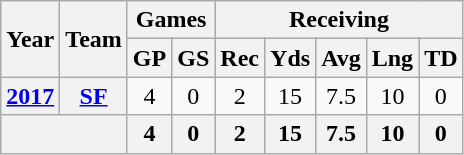<table class=wikitable style="text-align:center;">
<tr>
<th rowspan="2">Year</th>
<th rowspan="2">Team</th>
<th colspan="2">Games</th>
<th colspan="5">Receiving</th>
</tr>
<tr>
<th>GP</th>
<th>GS</th>
<th>Rec</th>
<th>Yds</th>
<th>Avg</th>
<th>Lng</th>
<th>TD</th>
</tr>
<tr>
<th><a href='#'>2017</a></th>
<th><a href='#'>SF</a></th>
<td>4</td>
<td>0</td>
<td>2</td>
<td>15</td>
<td>7.5</td>
<td>10</td>
<td>0</td>
</tr>
<tr>
<th colspan="2"></th>
<th>4</th>
<th>0</th>
<th>2</th>
<th>15</th>
<th>7.5</th>
<th>10</th>
<th>0</th>
</tr>
</table>
